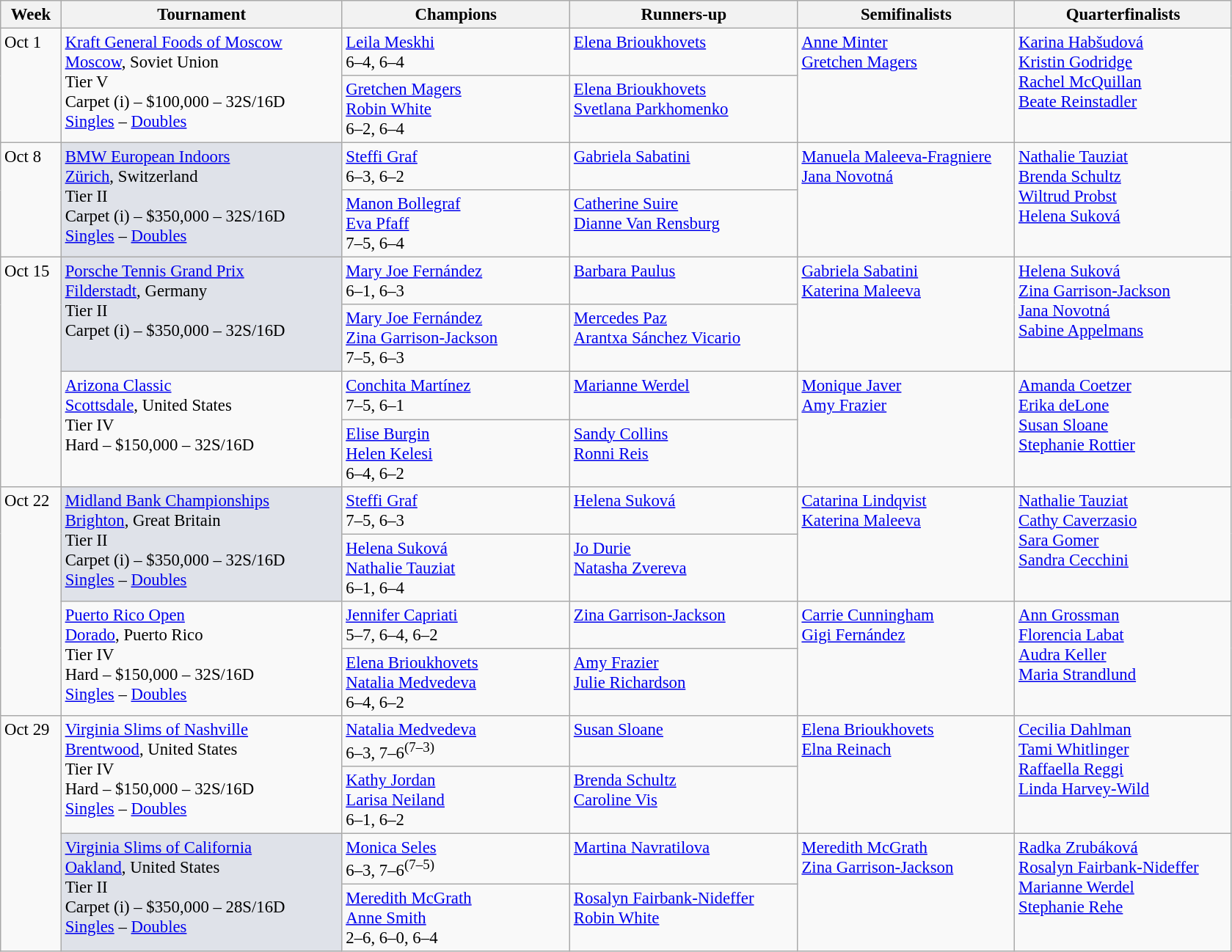<table class=wikitable style=font-size:95%>
<tr>
<th style="width:48px;">Week</th>
<th style="width:248px;">Tournament</th>
<th style="width:200px;">Champions</th>
<th style="width:200px;">Runners-up</th>
<th style="width:190px;">Semifinalists</th>
<th style="width:190px;">Quarterfinalists</th>
</tr>
<tr valign=top>
<td rowspan=2>Oct 1</td>
<td rowspan=2><a href='#'>Kraft General Foods of Moscow</a><br><a href='#'>Moscow</a>, Soviet Union<br>Tier V <br>Carpet (i) – $100,000 – 32S/16D<br><a href='#'>Singles</a> – <a href='#'>Doubles</a></td>
<td> <a href='#'>Leila Meskhi</a><br>6–4, 6–4</td>
<td> <a href='#'>Elena Brioukhovets</a></td>
<td rowspan=2> <a href='#'>Anne Minter</a> <br>  <a href='#'>Gretchen Magers</a></td>
<td rowspan=2> <a href='#'>Karina Habšudová</a> <br>  <a href='#'>Kristin Godridge</a> <br>  <a href='#'>Rachel McQuillan</a> <br>  <a href='#'>Beate Reinstadler</a></td>
</tr>
<tr valign=top>
<td> <a href='#'>Gretchen Magers</a><br> <a href='#'>Robin White</a><br>6–2, 6–4</td>
<td> <a href='#'>Elena Brioukhovets</a><br> <a href='#'>Svetlana Parkhomenko</a></td>
</tr>
<tr valign=top>
<td rowspan=2>Oct 8</td>
<td rowspan=2 bgcolor=#dfe2e9><a href='#'>BMW European Indoors</a><br><a href='#'>Zürich</a>, Switzerland<br>Tier II <br>Carpet (i) – $350,000 – 32S/16D<br><a href='#'>Singles</a> – <a href='#'>Doubles</a></td>
<td> <a href='#'>Steffi Graf</a><br>6–3, 6–2</td>
<td> <a href='#'>Gabriela Sabatini</a></td>
<td rowspan=2> <a href='#'>Manuela Maleeva-Fragniere</a> <br>  <a href='#'>Jana Novotná</a></td>
<td rowspan=2> <a href='#'>Nathalie Tauziat</a> <br>  <a href='#'>Brenda Schultz</a> <br>  <a href='#'>Wiltrud Probst</a> <br>  <a href='#'>Helena Suková</a></td>
</tr>
<tr valign=top>
<td> <a href='#'>Manon Bollegraf</a><br> <a href='#'>Eva Pfaff</a><br>7–5, 6–4</td>
<td> <a href='#'>Catherine Suire</a><br> <a href='#'>Dianne Van Rensburg</a></td>
</tr>
<tr valign=top>
<td rowspan=4>Oct 15</td>
<td rowspan=2 bgcolor=#dfe2e9><a href='#'>Porsche Tennis Grand Prix</a><br><a href='#'>Filderstadt</a>, Germany<br>Tier II <br>Carpet (i) – $350,000 – 32S/16D</td>
<td> <a href='#'>Mary Joe Fernández</a><br>6–1, 6–3</td>
<td> <a href='#'>Barbara Paulus</a></td>
<td rowspan=2> <a href='#'>Gabriela Sabatini</a> <br>  <a href='#'>Katerina Maleeva</a></td>
<td rowspan=2> <a href='#'>Helena Suková</a> <br>  <a href='#'>Zina Garrison-Jackson</a> <br>  <a href='#'>Jana Novotná</a> <br>  <a href='#'>Sabine Appelmans</a></td>
</tr>
<tr valign=top>
<td> <a href='#'>Mary Joe Fernández</a><br> <a href='#'>Zina Garrison-Jackson</a><br>7–5, 6–3</td>
<td> <a href='#'>Mercedes Paz</a><br> <a href='#'>Arantxa Sánchez Vicario</a></td>
</tr>
<tr valign=top>
<td rowspan=2><a href='#'>Arizona Classic</a><br> <a href='#'>Scottsdale</a>, United States<br>Tier IV <br>Hard – $150,000 – 32S/16D</td>
<td> <a href='#'>Conchita Martínez</a><br>7–5, 6–1</td>
<td> <a href='#'>Marianne Werdel</a></td>
<td rowspan=2> <a href='#'>Monique Javer</a> <br>  <a href='#'>Amy Frazier</a></td>
<td rowspan=2> <a href='#'>Amanda Coetzer</a> <br>  <a href='#'>Erika deLone</a> <br>  <a href='#'>Susan Sloane</a> <br>  <a href='#'>Stephanie Rottier</a></td>
</tr>
<tr valign=top>
<td> <a href='#'>Elise Burgin</a><br> <a href='#'>Helen Kelesi</a><br>6–4, 6–2</td>
<td> <a href='#'>Sandy Collins</a><br> <a href='#'>Ronni Reis</a></td>
</tr>
<tr valign=top>
<td rowspan=4>Oct 22</td>
<td rowspan=2 bgcolor=#dfe2e9><a href='#'>Midland Bank Championships</a><br> <a href='#'>Brighton</a>, Great Britain<br>Tier II <br>Carpet (i) – $350,000 – 32S/16D<br><a href='#'>Singles</a> – <a href='#'>Doubles</a></td>
<td> <a href='#'>Steffi Graf</a><br>7–5, 6–3</td>
<td> <a href='#'>Helena Suková</a></td>
<td rowspan=2> <a href='#'>Catarina Lindqvist</a> <br>  <a href='#'>Katerina Maleeva</a></td>
<td rowspan=2> <a href='#'>Nathalie Tauziat</a> <br>  <a href='#'>Cathy Caverzasio</a> <br>  <a href='#'>Sara Gomer</a> <br>  <a href='#'>Sandra Cecchini</a></td>
</tr>
<tr valign=top>
<td> <a href='#'>Helena Suková</a><br> <a href='#'>Nathalie Tauziat</a><br>6–1, 6–4</td>
<td> <a href='#'>Jo Durie</a><br> <a href='#'>Natasha Zvereva</a></td>
</tr>
<tr valign=top>
<td rowspan=2><a href='#'>Puerto Rico Open</a><br><a href='#'>Dorado</a>, Puerto Rico<br>Tier IV <br>Hard – $150,000 – 32S/16D<br><a href='#'>Singles</a> – <a href='#'>Doubles</a></td>
<td> <a href='#'>Jennifer Capriati</a><br>5–7, 6–4, 6–2</td>
<td> <a href='#'>Zina Garrison-Jackson</a></td>
<td rowspan=2> <a href='#'>Carrie Cunningham</a> <br>  <a href='#'>Gigi Fernández</a></td>
<td rowspan=2> <a href='#'>Ann Grossman</a> <br>  <a href='#'>Florencia Labat</a> <br>  <a href='#'>Audra Keller</a> <br>  <a href='#'>Maria Strandlund</a></td>
</tr>
<tr valign=top>
<td> <a href='#'>Elena Brioukhovets</a><br> <a href='#'>Natalia Medvedeva</a><br>6–4, 6–2</td>
<td> <a href='#'>Amy Frazier</a><br> <a href='#'>Julie Richardson</a></td>
</tr>
<tr valign=top>
<td rowspan=4>Oct 29</td>
<td rowspan=2><a href='#'>Virginia Slims of Nashville</a><br><a href='#'>Brentwood</a>, United States<br>Tier IV <br>Hard – $150,000 – 32S/16D<br><a href='#'>Singles</a> – <a href='#'>Doubles</a></td>
<td> <a href='#'>Natalia Medvedeva</a><br>6–3, 7–6<sup>(7–3)</sup></td>
<td> <a href='#'>Susan Sloane</a></td>
<td rowspan=2> <a href='#'>Elena Brioukhovets</a> <br>  <a href='#'>Elna Reinach</a></td>
<td rowspan=2> <a href='#'>Cecilia Dahlman</a> <br>  <a href='#'>Tami Whitlinger</a> <br>  <a href='#'>Raffaella Reggi</a> <br>  <a href='#'>Linda Harvey-Wild</a></td>
</tr>
<tr valign=top>
<td> <a href='#'>Kathy Jordan</a><br> <a href='#'>Larisa Neiland</a><br>6–1, 6–2</td>
<td> <a href='#'>Brenda Schultz</a><br> <a href='#'>Caroline Vis</a></td>
</tr>
<tr valign=top>
<td rowspan=2 bgcolor=#dfe2e9><a href='#'>Virginia Slims of California</a><br><a href='#'>Oakland</a>, United States<br>Tier II <br>Carpet (i) – $350,000 – 28S/16D<br><a href='#'>Singles</a> – <a href='#'>Doubles</a></td>
<td> <a href='#'>Monica Seles</a><br>6–3, 7–6<sup>(7–5)</sup></td>
<td> <a href='#'>Martina Navratilova</a></td>
<td rowspan=2> <a href='#'>Meredith McGrath</a> <br>  <a href='#'>Zina Garrison-Jackson</a></td>
<td rowspan=2> <a href='#'>Radka Zrubáková</a> <br>  <a href='#'>Rosalyn Fairbank-Nideffer</a> <br>  <a href='#'>Marianne Werdel</a> <br>  <a href='#'>Stephanie Rehe</a></td>
</tr>
<tr valign=top>
<td> <a href='#'>Meredith McGrath</a><br> <a href='#'>Anne Smith</a><br>2–6, 6–0, 6–4</td>
<td> <a href='#'>Rosalyn Fairbank-Nideffer</a><br> <a href='#'>Robin White</a></td>
</tr>
</table>
